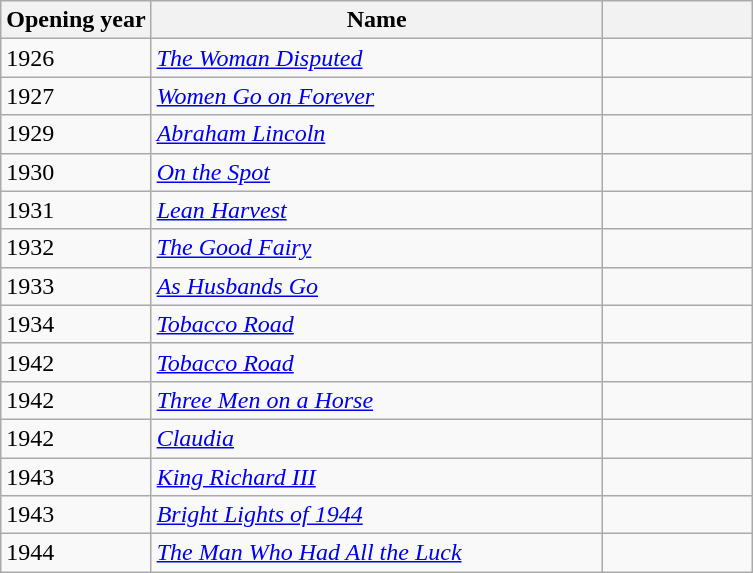<table class="wikitable sortable collapsible">
<tr>
<th width=20% scope="col">Opening year</th>
<th width=60% scope="col">Name</th>
<th width=20% scope="col"  class="unsortable"></th>
</tr>
<tr>
<td>1926</td>
<td><em><a href='#'>The Woman Disputed</a></em></td>
<td></td>
</tr>
<tr>
<td>1927</td>
<td><em><a href='#'>Women Go on Forever</a></em></td>
<td></td>
</tr>
<tr>
<td>1929</td>
<td><em><a href='#'>Abraham Lincoln</a></em></td>
<td></td>
</tr>
<tr>
<td>1930</td>
<td><em><a href='#'>On the Spot</a></em></td>
<td></td>
</tr>
<tr>
<td>1931</td>
<td><em><a href='#'>Lean Harvest</a></em></td>
<td></td>
</tr>
<tr>
<td>1932</td>
<td><em><a href='#'>The Good Fairy</a></em></td>
<td></td>
</tr>
<tr>
<td>1933</td>
<td><em><a href='#'>As Husbands Go</a></em></td>
<td></td>
</tr>
<tr>
<td>1934</td>
<td><em><a href='#'>Tobacco Road</a></em></td>
<td></td>
</tr>
<tr>
<td>1942</td>
<td><em><a href='#'>Tobacco Road</a></em></td>
<td></td>
</tr>
<tr>
<td>1942</td>
<td><em><a href='#'>Three Men on a Horse</a></em></td>
<td></td>
</tr>
<tr>
<td>1942</td>
<td><em><a href='#'>Claudia</a></em></td>
<td></td>
</tr>
<tr>
<td>1943</td>
<td><em><a href='#'>King Richard III</a></em></td>
<td></td>
</tr>
<tr>
<td>1943</td>
<td><em><a href='#'>Bright Lights of 1944</a></em></td>
<td></td>
</tr>
<tr>
<td>1944</td>
<td><em><a href='#'>The Man Who Had All the Luck</a></em></td>
<td></td>
</tr>
</table>
